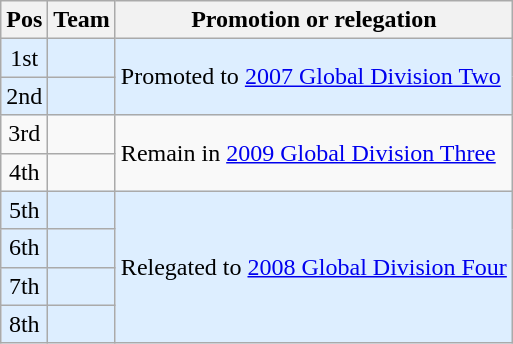<table class="wikitable">
<tr>
<th>Pos</th>
<th>Team</th>
<th>Promotion or relegation</th>
</tr>
<tr style="background:#ddeeff">
<td align="center">1st</td>
<td></td>
<td rowspan=2>Promoted to <a href='#'>2007 Global Division Two</a></td>
</tr>
<tr style="background:#ddeeff">
<td align="center">2nd</td>
<td></td>
</tr>
<tr>
<td align="center">3rd</td>
<td></td>
<td rowspan=2>Remain in <a href='#'>2009 Global Division Three</a></td>
</tr>
<tr>
<td align="center">4th</td>
<td></td>
</tr>
<tr style="background:#ddeeff">
<td align="center">5th</td>
<td></td>
<td rowspan=4>Relegated to <a href='#'>2008 Global Division Four</a></td>
</tr>
<tr style="background:#ddeeff">
<td align="center">6th</td>
<td></td>
</tr>
<tr style="background:#ddeeff">
<td align="center">7th</td>
<td></td>
</tr>
<tr style="background:#ddeeff">
<td align="center">8th</td>
<td></td>
</tr>
</table>
